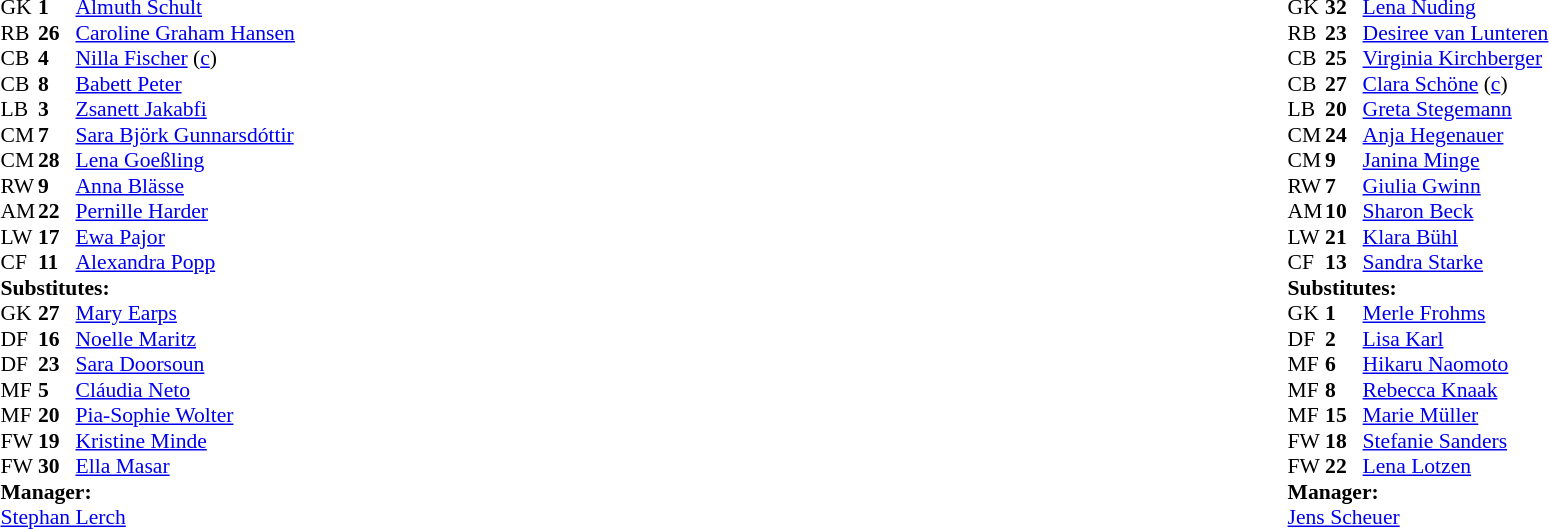<table style="width:100%">
<tr>
<td style="vertical-align:top;width:40%"><br><table style="font-size:90%" cellspacing="0" cellpadding="0">
<tr>
<th width=25></th>
<th width=25></th>
</tr>
<tr>
<td>GK</td>
<td><strong>1</strong></td>
<td> <a href='#'>Almuth Schult</a></td>
</tr>
<tr>
<td>RB</td>
<td><strong>26</strong></td>
<td> <a href='#'>Caroline Graham Hansen</a></td>
</tr>
<tr>
<td>CB</td>
<td><strong>4</strong></td>
<td> <a href='#'>Nilla Fischer</a> (<a href='#'>c</a>)</td>
</tr>
<tr>
<td>CB</td>
<td><strong>8</strong></td>
<td> <a href='#'>Babett Peter</a></td>
</tr>
<tr>
<td>LB</td>
<td><strong>3</strong></td>
<td> <a href='#'>Zsanett Jakabfi</a></td>
<td></td>
<td></td>
</tr>
<tr>
<td>CM</td>
<td><strong>7</strong></td>
<td> <a href='#'>Sara Björk Gunnarsdóttir</a></td>
</tr>
<tr>
<td>CM</td>
<td><strong>28</strong></td>
<td> <a href='#'>Lena Goeßling</a></td>
</tr>
<tr>
<td>RW</td>
<td><strong>9</strong></td>
<td> <a href='#'>Anna Blässe</a></td>
</tr>
<tr>
<td>AM</td>
<td><strong>22</strong></td>
<td> <a href='#'>Pernille Harder</a></td>
</tr>
<tr>
<td>LW</td>
<td><strong>17</strong></td>
<td> <a href='#'>Ewa Pajor</a></td>
<td></td>
<td></td>
</tr>
<tr>
<td>CF</td>
<td><strong>11</strong></td>
<td> <a href='#'>Alexandra Popp</a></td>
</tr>
<tr>
<td colspan="4"><strong>Substitutes:</strong></td>
</tr>
<tr>
<td>GK</td>
<td><strong>27</strong></td>
<td> <a href='#'>Mary Earps</a></td>
</tr>
<tr>
<td>DF</td>
<td><strong>16</strong></td>
<td> <a href='#'>Noelle Maritz</a></td>
</tr>
<tr>
<td>DF</td>
<td><strong>23</strong></td>
<td> <a href='#'>Sara Doorsoun</a></td>
</tr>
<tr>
<td>MF</td>
<td><strong>5</strong></td>
<td> <a href='#'>Cláudia Neto</a></td>
</tr>
<tr>
<td>MF</td>
<td><strong>20</strong></td>
<td> <a href='#'>Pia-Sophie Wolter</a></td>
<td></td>
<td></td>
</tr>
<tr>
<td>FW</td>
<td><strong>19</strong></td>
<td> <a href='#'>Kristine Minde</a></td>
</tr>
<tr>
<td>FW</td>
<td><strong>30</strong></td>
<td> <a href='#'>Ella Masar</a></td>
<td></td>
<td></td>
</tr>
<tr>
<td colspan="4"><strong>Manager:</strong></td>
</tr>
<tr>
<td colspan="4"> <a href='#'>Stephan Lerch</a></td>
</tr>
</table>
</td>
<td style="vertical-align:top"></td>
<td style="vertical-align:top;width:50%"><br><table cellspacing="0" cellpadding="0" style="font-size:90%;margin:auto">
<tr>
<th width=25></th>
<th width=25></th>
</tr>
<tr>
<td>GK</td>
<td><strong>32</strong></td>
<td> <a href='#'>Lena Nuding</a></td>
</tr>
<tr>
<td>RB</td>
<td><strong>23</strong></td>
<td> <a href='#'>Desiree van Lunteren</a></td>
</tr>
<tr>
<td>CB</td>
<td><strong>25</strong></td>
<td> <a href='#'>Virginia Kirchberger</a></td>
</tr>
<tr>
<td>CB</td>
<td><strong>27</strong></td>
<td> <a href='#'>Clara Schöne</a> (<a href='#'>c</a>)</td>
<td></td>
<td></td>
</tr>
<tr>
<td>LB</td>
<td><strong>20</strong></td>
<td> <a href='#'>Greta Stegemann</a></td>
</tr>
<tr>
<td>CM</td>
<td><strong>24</strong></td>
<td> <a href='#'>Anja Hegenauer</a></td>
<td></td>
<td></td>
</tr>
<tr>
<td>CM</td>
<td><strong>9</strong></td>
<td> <a href='#'>Janina Minge</a></td>
</tr>
<tr>
<td>RW</td>
<td><strong>7</strong></td>
<td> <a href='#'>Giulia Gwinn</a></td>
</tr>
<tr>
<td>AM</td>
<td><strong>10</strong></td>
<td> <a href='#'>Sharon Beck</a></td>
</tr>
<tr>
<td>LW</td>
<td><strong>21</strong></td>
<td> <a href='#'>Klara Bühl</a></td>
</tr>
<tr>
<td>CF</td>
<td><strong>13</strong></td>
<td> <a href='#'>Sandra Starke</a></td>
</tr>
<tr>
<td colspan="4"><strong>Substitutes:</strong></td>
</tr>
<tr>
<td>GK</td>
<td><strong>1</strong></td>
<td> <a href='#'>Merle Frohms</a></td>
</tr>
<tr>
<td>DF</td>
<td><strong>2</strong></td>
<td> <a href='#'>Lisa Karl</a></td>
</tr>
<tr>
<td>MF</td>
<td><strong>6</strong></td>
<td> <a href='#'>Hikaru Naomoto</a></td>
</tr>
<tr>
<td>MF</td>
<td><strong>8</strong></td>
<td> <a href='#'>Rebecca Knaak</a></td>
<td></td>
<td></td>
</tr>
<tr>
<td>MF</td>
<td><strong>15</strong></td>
<td> <a href='#'>Marie Müller</a></td>
</tr>
<tr>
<td>FW</td>
<td><strong>18</strong></td>
<td> <a href='#'>Stefanie Sanders</a></td>
</tr>
<tr>
<td>FW</td>
<td><strong>22</strong></td>
<td> <a href='#'>Lena Lotzen</a></td>
<td></td>
<td></td>
</tr>
<tr>
<td colspan="4"><strong>Manager:</strong></td>
</tr>
<tr>
<td colspan="4"> <a href='#'>Jens Scheuer</a></td>
</tr>
</table>
</td>
</tr>
</table>
